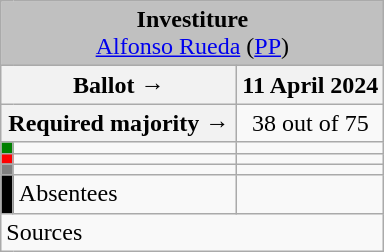<table class="wikitable" style="text-align:center;">
<tr>
<td colspan="3" align="center" bgcolor="#C0C0C0"><strong>Investiture</strong><br><a href='#'>Alfonso Rueda</a> (<a href='#'>PP</a>)</td>
</tr>
<tr>
<th colspan="2" width="150px">Ballot →</th>
<th>11 April 2024</th>
</tr>
<tr>
<th colspan="2">Required majority →</th>
<td>38 out of 75 </td>
</tr>
<tr>
<th width="1px" style="background:green;"></th>
<td align="left"></td>
<td></td>
</tr>
<tr>
<th style="color:inherit;background:red;"></th>
<td align="left"></td>
<td></td>
</tr>
<tr>
<th style="color:inherit;background:gray;"></th>
<td align="left"></td>
<td></td>
</tr>
<tr>
<th style="color:inherit;background:black;"></th>
<td align="left">Absentees</td>
<td></td>
</tr>
<tr>
<td align="left" colspan="3">Sources</td>
</tr>
</table>
